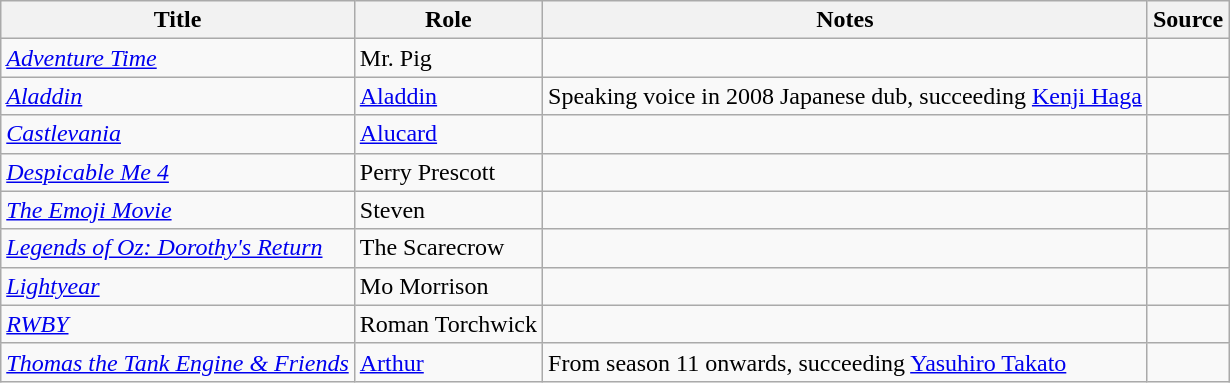<table class="wikitable">
<tr>
<th>Title</th>
<th>Role</th>
<th>Notes</th>
<th>Source</th>
</tr>
<tr>
<td><em><a href='#'>Adventure Time</a></em></td>
<td>Mr. Pig</td>
<td></td>
<td></td>
</tr>
<tr>
<td><em><a href='#'>Aladdin</a></em></td>
<td><a href='#'>Aladdin</a></td>
<td>Speaking voice in 2008 Japanese dub, succeeding <a href='#'>Kenji Haga</a></td>
<td></td>
</tr>
<tr>
<td><em><a href='#'>Castlevania</a></em></td>
<td><a href='#'>Alucard</a></td>
<td></td>
<td></td>
</tr>
<tr>
<td><em><a href='#'>Despicable Me 4</a></em></td>
<td>Perry Prescott</td>
<td></td>
<td></td>
</tr>
<tr>
<td><em><a href='#'>The Emoji Movie</a></em></td>
<td>Steven</td>
<td></td>
<td></td>
</tr>
<tr>
<td><em><a href='#'>Legends of Oz: Dorothy's Return</a></em></td>
<td>The Scarecrow</td>
<td></td>
<td></td>
</tr>
<tr>
<td><em><a href='#'>Lightyear</a></em></td>
<td>Mo Morrison</td>
<td></td>
<td></td>
</tr>
<tr>
<td><em><a href='#'>RWBY</a></em></td>
<td>Roman Torchwick</td>
<td></td>
<td></td>
</tr>
<tr>
<td><em><a href='#'>Thomas the Tank Engine & Friends</a></em></td>
<td><a href='#'>Arthur</a></td>
<td>From season 11 onwards, succeeding <a href='#'>Yasuhiro Takato</a></td>
<td><br></td>
</tr>
</table>
